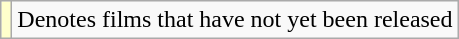<table class="wikitable sortable">
<tr>
<td style="background:#ffc;"></td>
<td>Denotes films that have not yet been released</td>
</tr>
</table>
